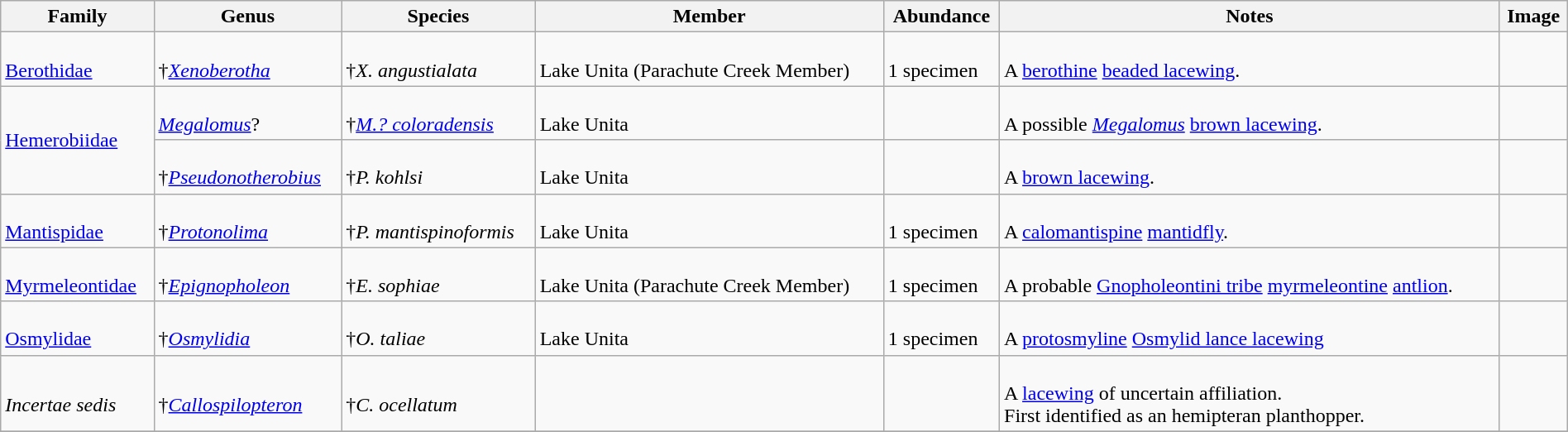<table class="wikitable" style="margin:auto;width:100%;">
<tr>
<th>Family</th>
<th>Genus</th>
<th>Species</th>
<th>Member</th>
<th>Abundance</th>
<th>Notes</th>
<th>Image</th>
</tr>
<tr>
<td><br><a href='#'>Berothidae</a></td>
<td><br>†<em><a href='#'>Xenoberotha</a></em></td>
<td><br>†<em>X. angustialata</em> </td>
<td><br>Lake Unita (Parachute Creek Member)</td>
<td><br>1 specimen</td>
<td><br>A <a href='#'>berothine</a> <a href='#'>beaded lacewing</a>.</td>
<td></td>
</tr>
<tr>
<td rowspan=2><a href='#'>Hemerobiidae</a></td>
<td><br><em><a href='#'>Megalomus</a></em>?</td>
<td><br>†<em><a href='#'>M.? coloradensis</a></em> </td>
<td><br>Lake Unita</td>
<td></td>
<td><br>A possible <em><a href='#'>Megalomus</a></em> <a href='#'>brown lacewing</a>.</td>
<td></td>
</tr>
<tr>
<td><br>†<em><a href='#'>Pseudonotherobius</a></em></td>
<td><br>†<em>P. kohlsi</em> </td>
<td><br>Lake Unita</td>
<td></td>
<td><br>A <a href='#'>brown lacewing</a>.</td>
<td></td>
</tr>
<tr>
<td><br><a href='#'>Mantispidae</a></td>
<td><br>†<em><a href='#'>Protonolima</a></em></td>
<td><br>†<em>P. mantispinoformis</em> </td>
<td><br>Lake Unita</td>
<td><br>1 specimen</td>
<td><br>A <a href='#'>calomantispine</a> <a href='#'>mantidfly</a>.</td>
<td></td>
</tr>
<tr>
<td><br><a href='#'>Myrmeleontidae</a></td>
<td><br>†<em><a href='#'>Epignopholeon</a></em></td>
<td><br>†<em>E. sophiae</em> </td>
<td><br>Lake Unita (Parachute Creek Member)</td>
<td><br>1 specimen</td>
<td><br>A probable <a href='#'>Gnopholeontini tribe</a> <a href='#'>myrmeleontine</a> <a href='#'>antlion</a>.</td>
<td></td>
</tr>
<tr>
<td><br><a href='#'>Osmylidae</a></td>
<td><br>†<em><a href='#'>Osmylidia</a></em></td>
<td><br>†<em>O. taliae</em> </td>
<td><br>Lake Unita</td>
<td><br>1 specimen</td>
<td><br>A <a href='#'>protosmyline</a> <a href='#'>Osmylid lance lacewing</a></td>
<td></td>
</tr>
<tr>
<td><br><em>Incertae sedis</em></td>
<td><br>†<em><a href='#'>Callospilopteron</a></em></td>
<td><br>†<em>C. ocellatum</em> </td>
<td></td>
<td></td>
<td><br>A <a href='#'>lacewing</a> of uncertain affiliation.<br>First identified as an hemipteran planthopper.</td>
<td></td>
</tr>
<tr>
</tr>
</table>
